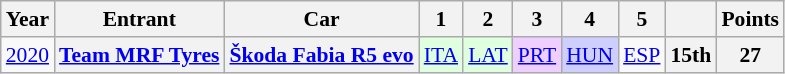<table class="wikitable" style="text-align:center; font-size:90%">
<tr>
<th>Year</th>
<th>Entrant</th>
<th>Car</th>
<th>1</th>
<th>2</th>
<th>3</th>
<th>4</th>
<th>5</th>
<th></th>
<th>Points</th>
</tr>
<tr>
<td><a href='#'>2020</a></td>
<th><a href='#'>Team MRF Tyres</a></th>
<th><a href='#'>Škoda Fabia R5 evo</a></th>
<td style="background:#DFFFDF"><a href='#'>ITA</a><br></td>
<td style="background:#DFFFDF"><a href='#'>LAT</a><br></td>
<td style="background:#EFCFFF"><a href='#'>PRT</a><br></td>
<td style="background:#CFCFFF"><a href='#'>HUN</a><br></td>
<td><a href='#'>ESP</a></td>
<th>15th</th>
<th>27</th>
</tr>
</table>
